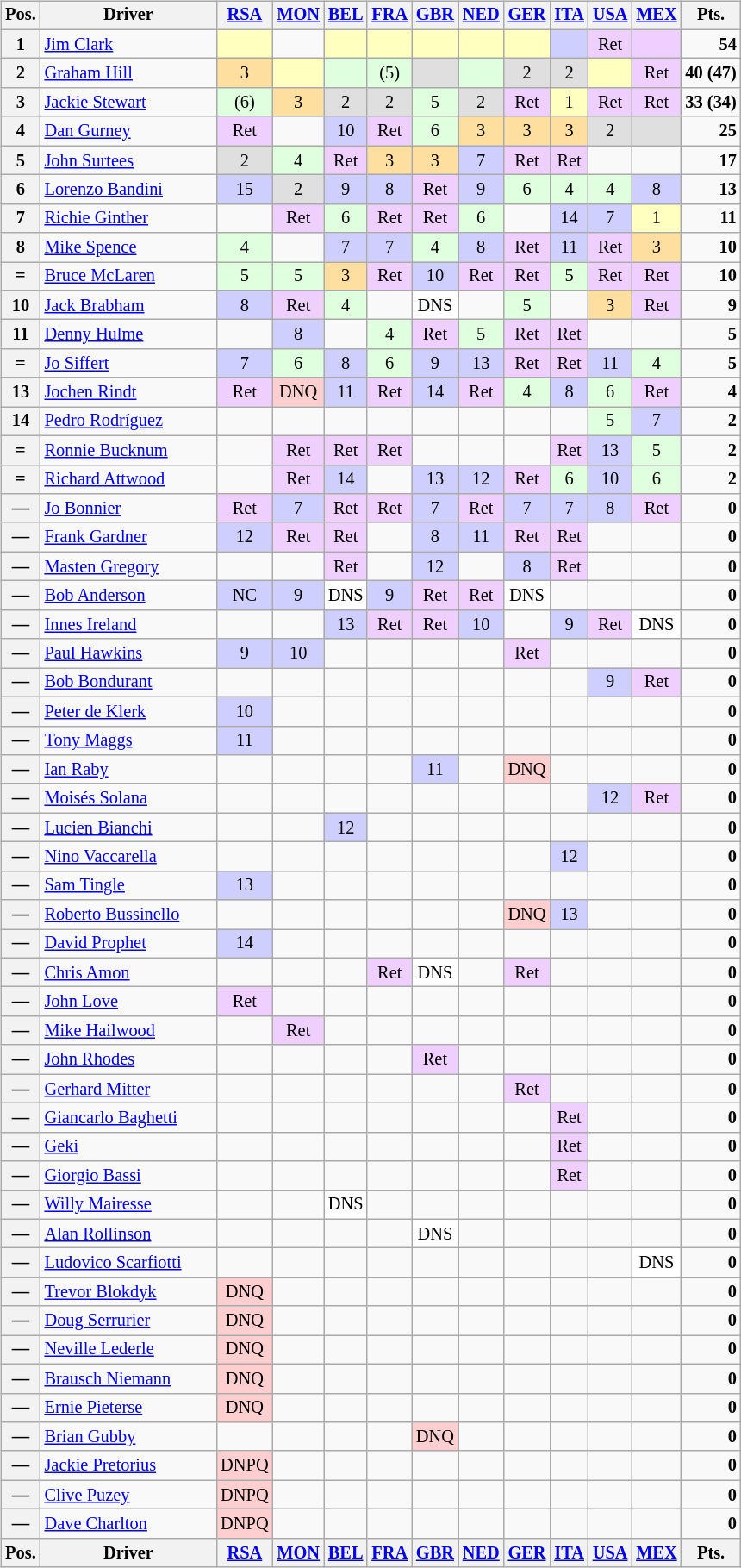<table>
<tr valign="top">
<td><br><table class="wikitable" style="font-size: 85%; text-align:center;">
<tr valign="top">
<th valign="middle">Pos.</th>
<th valign="middle" width="130">Driver</th>
<th><a href='#'>RSA</a><br></th>
<th><a href='#'>MON</a><br></th>
<th><a href='#'>BEL</a><br></th>
<th><a href='#'>FRA</a><br></th>
<th><a href='#'>GBR</a><br></th>
<th><a href='#'>NED</a><br></th>
<th><a href='#'>GER</a><br></th>
<th><a href='#'>ITA</a><br></th>
<th><a href='#'>USA</a><br></th>
<th><a href='#'>MEX</a><br></th>
<th valign="middle">Pts.</th>
</tr>
<tr>
<th>1</th>
<td align="left"> <a href='#'>Jim Clark</a></td>
<td style="background:#ffffbf;"></td>
<td></td>
<td style="background:#ffffbf;"></td>
<td style="background:#ffffbf;"></td>
<td style="background:#ffffbf;"></td>
<td style="background:#ffffbf;"></td>
<td style="background:#ffffbf;"></td>
<td style="background:#cfcfff;"></td>
<td style="background:#efcfff;">Ret</td>
<td style="background:#efcfff;"></td>
<td align="right"><strong>54</strong></td>
</tr>
<tr>
<th>2</th>
<td align="left"> <a href='#'>Graham Hill</a></td>
<td style="background:#ffdf9f;">3</td>
<td style="background:#ffffbf;"></td>
<td style="background:#dfffdf;"></td>
<td style="background:#dfffdf;">(5)</td>
<td style="background:#dfdfdf;"></td>
<td style="background:#dfffdf;"></td>
<td style="background:#dfdfdf;">2</td>
<td style="background:#dfdfdf;">2</td>
<td style="background:#ffffbf;"></td>
<td style="background:#efcfff;">Ret</td>
<td align="right"><strong>40 (47)</strong></td>
</tr>
<tr>
<th>3</th>
<td align="left"> <a href='#'>Jackie Stewart</a></td>
<td style="background:#dfffdf;">(6)</td>
<td style="background:#ffdf9f;">3</td>
<td style="background:#dfdfdf;">2</td>
<td style="background:#dfdfdf;">2</td>
<td style="background:#dfffdf;">5</td>
<td style="background:#dfdfdf;">2</td>
<td style="background:#efcfff;">Ret</td>
<td style="background:#ffffbf;">1</td>
<td style="background:#efcfff;">Ret</td>
<td style="background:#efcfff;">Ret</td>
<td align="right"><strong>33 (34)</strong></td>
</tr>
<tr>
<th>4</th>
<td align="left"> <a href='#'>Dan Gurney</a></td>
<td style="background:#efcfff;">Ret</td>
<td></td>
<td style="background:#cfcfff;">10</td>
<td style="background:#efcfff;">Ret</td>
<td style="background:#dfffdf;">6</td>
<td style="background:#ffdf9f;">3</td>
<td style="background:#ffdf9f;">3</td>
<td style="background:#ffdf9f;">3</td>
<td style="background:#dfdfdf;">2</td>
<td style="background:#dfdfdf;"></td>
<td align="right"><strong>25</strong></td>
</tr>
<tr>
<th>5</th>
<td align="left"> <a href='#'>John Surtees</a></td>
<td style="background:#dfdfdf;">2</td>
<td style="background:#dfffdf;">4</td>
<td style="background:#efcfff;">Ret</td>
<td style="background:#ffdf9f;">3</td>
<td style="background:#ffdf9f;">3</td>
<td style="background:#cfcfff;">7</td>
<td style="background:#efcfff;">Ret</td>
<td style="background:#efcfff;">Ret</td>
<td></td>
<td></td>
<td align="right"><strong>17</strong></td>
</tr>
<tr>
<th>6</th>
<td align="left"> <a href='#'>Lorenzo Bandini</a></td>
<td style="background:#cfcfff;">15</td>
<td style="background:#dfdfdf;">2</td>
<td style="background:#cfcfff;">9</td>
<td style="background:#cfcfff;">8</td>
<td style="background:#efcfff;">Ret</td>
<td style="background:#cfcfff;">9</td>
<td style="background:#dfffdf;">6</td>
<td style="background:#dfffdf;">4</td>
<td style="background:#dfffdf;">4</td>
<td style="background:#cfcfff;">8</td>
<td align="right"><strong>13</strong></td>
</tr>
<tr>
<th>7</th>
<td align="left"> <a href='#'>Richie Ginther</a></td>
<td></td>
<td style="background:#efcfff;">Ret</td>
<td style="background:#dfffdf;">6</td>
<td style="background:#efcfff;">Ret</td>
<td style="background:#efcfff;">Ret</td>
<td style="background:#dfffdf;">6</td>
<td></td>
<td style="background:#cfcfff;">14</td>
<td style="background:#cfcfff;">7</td>
<td style="background:#ffffbf;">1</td>
<td align="right"><strong>11</strong></td>
</tr>
<tr>
<th>8</th>
<td align="left"> <a href='#'>Mike Spence</a></td>
<td style="background:#dfffdf;">4</td>
<td></td>
<td style="background:#cfcfff;">7</td>
<td style="background:#cfcfff;">7</td>
<td style="background:#dfffdf;">4</td>
<td style="background:#cfcfff;">8</td>
<td style="background:#efcfff;">Ret</td>
<td style="background:#cfcfff;">11</td>
<td style="background:#efcfff;">Ret</td>
<td style="background:#ffdf9f;">3</td>
<td align="right"><strong>10</strong></td>
</tr>
<tr>
<th>=  </th>
<td align="left"> <a href='#'>Bruce McLaren</a></td>
<td style="background:#dfffdf;">5</td>
<td style="background:#dfffdf;">5</td>
<td style="background:#ffdf9f;">3</td>
<td style="background:#efcfff;">Ret</td>
<td style="background:#cfcfff;">10</td>
<td style="background:#efcfff;">Ret</td>
<td style="background:#efcfff;">Ret</td>
<td style="background:#dfffdf;">5</td>
<td style="background:#efcfff;">Ret</td>
<td style="background:#efcfff;">Ret</td>
<td align="right"><strong>10</strong></td>
</tr>
<tr>
<th>10</th>
<td align="left"> <a href='#'>Jack Brabham</a></td>
<td style="background:#cfcfff;">8</td>
<td style="background:#efcfff;">Ret</td>
<td style="background:#dfffdf;">4</td>
<td></td>
<td style="background:#ffffff;">DNS</td>
<td></td>
<td style="background:#dfffdf;">5</td>
<td></td>
<td style="background:#ffdf9f;">3</td>
<td style="background:#efcfff;">Ret</td>
<td align="right"><strong>9</strong></td>
</tr>
<tr>
<th>11</th>
<td align="left"> <a href='#'>Denny Hulme</a></td>
<td></td>
<td style="background:#cfcfff;">8</td>
<td></td>
<td style="background:#dfffdf;">4</td>
<td style="background:#efcfff;">Ret</td>
<td style="background:#dfffdf;">5</td>
<td style="background:#efcfff;">Ret</td>
<td style="background:#efcfff;">Ret</td>
<td></td>
<td></td>
<td align="right"><strong>5</strong></td>
</tr>
<tr>
<th>=</th>
<td align="left"> <a href='#'>Jo Siffert</a></td>
<td style="background:#cfcfff;">7</td>
<td style="background:#dfffdf;">6</td>
<td style="background:#cfcfff;">8</td>
<td style="background:#dfffdf;">6</td>
<td style="background:#cfcfff;">9</td>
<td style="background:#cfcfff;">13</td>
<td style="background:#efcfff;">Ret</td>
<td style="background:#efcfff;">Ret</td>
<td style="background:#cfcfff;">11</td>
<td style="background:#dfffdf;">4</td>
<td align="right"><strong>5</strong></td>
</tr>
<tr>
<th>13</th>
<td align="left"> <a href='#'>Jochen Rindt</a></td>
<td style="background:#efcfff;">Ret</td>
<td style="background:#ffcfcf;">DNQ</td>
<td style="background:#cfcfff;">11</td>
<td style="background:#efcfff;">Ret</td>
<td style="background:#cfcfff;">14</td>
<td style="background:#efcfff;">Ret</td>
<td style="background:#dfffdf;">4</td>
<td style="background:#cfcfff;">8</td>
<td style="background:#dfffdf;">6</td>
<td style="background:#efcfff;">Ret</td>
<td align="right"><strong>4</strong></td>
</tr>
<tr>
<th>14</th>
<td align="left"> <a href='#'>Pedro Rodríguez</a></td>
<td></td>
<td></td>
<td></td>
<td></td>
<td></td>
<td></td>
<td></td>
<td></td>
<td style="background:#dfffdf;">5</td>
<td style="background:#cfcfff;">7</td>
<td align="right"><strong>2</strong></td>
</tr>
<tr>
<th>=</th>
<td align="left"> <a href='#'>Ronnie Bucknum</a></td>
<td></td>
<td style="background:#efcfff;">Ret</td>
<td style="background:#efcfff;">Ret</td>
<td style="background:#efcfff;">Ret</td>
<td></td>
<td></td>
<td></td>
<td style="background:#efcfff;">Ret</td>
<td style="background:#cfcfff;">13</td>
<td style="background:#dfffdf;">5</td>
<td align="right"><strong>2</strong></td>
</tr>
<tr>
<th>=</th>
<td align="left"> <a href='#'>Richard Attwood</a></td>
<td></td>
<td style="background:#efcfff;">Ret</td>
<td style="background:#cfcfff;">14</td>
<td></td>
<td style="background:#cfcfff;">13</td>
<td style="background:#cfcfff;">12</td>
<td style="background:#efcfff;">Ret</td>
<td style="background:#dfffdf;">6</td>
<td style="background:#cfcfff;">10</td>
<td style="background:#dfffdf;">6</td>
<td align="right"><strong>2</strong></td>
</tr>
<tr>
<th>—</th>
<td align="left"> <a href='#'>Jo Bonnier</a></td>
<td style="background:#efcfff;">Ret</td>
<td style="background:#cfcfff;">7</td>
<td style="background:#efcfff;">Ret</td>
<td style="background:#efcfff;">Ret</td>
<td style="background:#cfcfff;">7</td>
<td style="background:#efcfff;">Ret</td>
<td style="background:#cfcfff;">7</td>
<td style="background:#cfcfff;">7</td>
<td style="background:#cfcfff;">8</td>
<td style="background:#efcfff;">Ret</td>
<td align="right"><strong>0</strong></td>
</tr>
<tr>
<th>—</th>
<td align="left"> <a href='#'>Frank Gardner</a></td>
<td style="background:#cfcfff;">12</td>
<td style="background:#efcfff;">Ret</td>
<td style="background:#efcfff;">Ret</td>
<td></td>
<td style="background:#cfcfff;">8</td>
<td style="background:#cfcfff;">11</td>
<td style="background:#efcfff;">Ret</td>
<td style="background:#efcfff;">Ret</td>
<td></td>
<td></td>
<td align="right"><strong>0</strong></td>
</tr>
<tr>
<th>—</th>
<td align="left"> <a href='#'>Masten Gregory</a></td>
<td></td>
<td></td>
<td style="background:#efcfff;">Ret</td>
<td></td>
<td style="background:#cfcfff;">12</td>
<td></td>
<td style="background:#cfcfff;">8</td>
<td style="background:#efcfff;">Ret</td>
<td></td>
<td></td>
<td align="right"><strong>0</strong></td>
</tr>
<tr>
<th>—</th>
<td align="left"> <a href='#'>Bob Anderson</a></td>
<td style="background:#cfcfff;">NC</td>
<td style="background:#cfcfff;">9</td>
<td style="background:#ffffff;">DNS</td>
<td style="background:#cfcfff;">9</td>
<td style="background:#efcfff;">Ret</td>
<td style="background:#efcfff;">Ret</td>
<td style="background:#ffffff;">DNS</td>
<td></td>
<td></td>
<td></td>
<td align="right"><strong>0</strong></td>
</tr>
<tr>
<th>—</th>
<td align="left"> <a href='#'>Innes Ireland</a></td>
<td></td>
<td></td>
<td style="background:#cfcfff;">13</td>
<td style="background:#efcfff;">Ret</td>
<td style="background:#efcfff;">Ret</td>
<td style="background:#cfcfff;">10</td>
<td></td>
<td style="background:#cfcfff;">9</td>
<td style="background:#efcfff;">Ret</td>
<td style="background:#ffffff;">DNS</td>
<td align="right"><strong>0</strong></td>
</tr>
<tr>
<th>—</th>
<td align="left"> <a href='#'>Paul Hawkins</a></td>
<td style="background:#cfcfff;">9</td>
<td style="background:#cfcfff;">10</td>
<td></td>
<td></td>
<td></td>
<td></td>
<td style="background:#efcfff;">Ret</td>
<td></td>
<td></td>
<td></td>
<td align="right"><strong>0</strong></td>
</tr>
<tr>
<th>—</th>
<td align="left"> <a href='#'>Bob Bondurant</a></td>
<td></td>
<td></td>
<td></td>
<td></td>
<td></td>
<td></td>
<td></td>
<td></td>
<td style="background:#cfcfff;">9</td>
<td style="background:#efcfff;">Ret</td>
<td align="right"><strong>0</strong></td>
</tr>
<tr>
<th>—</th>
<td align="left"> <a href='#'>Peter de Klerk</a></td>
<td style="background:#cfcfff;">10</td>
<td></td>
<td></td>
<td></td>
<td></td>
<td></td>
<td></td>
<td></td>
<td></td>
<td></td>
<td align="right"><strong>0</strong></td>
</tr>
<tr>
<th>—</th>
<td align="left"> <a href='#'>Tony Maggs</a></td>
<td style="background:#cfcfff;">11</td>
<td></td>
<td></td>
<td></td>
<td></td>
<td></td>
<td></td>
<td></td>
<td></td>
<td></td>
<td align="right"><strong>0</strong></td>
</tr>
<tr>
<th>—</th>
<td align="left"> <a href='#'>Ian Raby</a></td>
<td></td>
<td></td>
<td></td>
<td></td>
<td style="background:#cfcfff;">11</td>
<td></td>
<td style="background:#ffcfcf;">DNQ</td>
<td></td>
<td></td>
<td></td>
<td align="right"><strong>0</strong></td>
</tr>
<tr>
<th>—</th>
<td align="left"> <a href='#'>Moisés Solana</a></td>
<td></td>
<td></td>
<td></td>
<td></td>
<td></td>
<td></td>
<td></td>
<td></td>
<td style="background:#cfcfff;">12</td>
<td style="background:#efcfff;">Ret</td>
<td align="right"><strong>0</strong></td>
</tr>
<tr>
<th>—</th>
<td align="left"> <a href='#'>Lucien Bianchi</a></td>
<td></td>
<td></td>
<td style="background:#cfcfff;">12</td>
<td></td>
<td></td>
<td></td>
<td></td>
<td></td>
<td></td>
<td></td>
<td align="right"><strong>0</strong></td>
</tr>
<tr>
<th>—</th>
<td align="left"> <a href='#'>Nino Vaccarella</a></td>
<td></td>
<td></td>
<td></td>
<td></td>
<td></td>
<td></td>
<td></td>
<td style="background:#cfcfff;">12</td>
<td></td>
<td></td>
<td align="right"><strong>0</strong></td>
</tr>
<tr>
<th>—</th>
<td align="left"> <a href='#'>Sam Tingle</a></td>
<td style="background:#cfcfff;">13</td>
<td></td>
<td></td>
<td></td>
<td></td>
<td></td>
<td></td>
<td></td>
<td></td>
<td></td>
<td align="right"><strong>0</strong></td>
</tr>
<tr>
<th>—</th>
<td align="left"> <a href='#'>Roberto Bussinello</a></td>
<td></td>
<td></td>
<td></td>
<td></td>
<td></td>
<td></td>
<td style="background:#ffcfcf;">DNQ</td>
<td style="background:#cfcfff;">13</td>
<td></td>
<td></td>
<td align="right"><strong>0</strong></td>
</tr>
<tr>
<th>—</th>
<td align="left"> <a href='#'>David Prophet</a></td>
<td style="background:#cfcfff;">14</td>
<td></td>
<td></td>
<td></td>
<td></td>
<td></td>
<td></td>
<td></td>
<td></td>
<td></td>
<td align="right"><strong>0</strong></td>
</tr>
<tr>
<th>—</th>
<td align="left"> <a href='#'>Chris Amon</a></td>
<td></td>
<td></td>
<td></td>
<td style="background:#efcfff;">Ret</td>
<td style="background:#ffffff;">DNS</td>
<td></td>
<td style="background:#efcfff;">Ret</td>
<td></td>
<td></td>
<td></td>
<td align="right"><strong>0</strong></td>
</tr>
<tr>
<th>—</th>
<td align="left"> <a href='#'>John Love</a></td>
<td style="background:#efcfff;">Ret</td>
<td></td>
<td></td>
<td></td>
<td></td>
<td></td>
<td></td>
<td></td>
<td></td>
<td></td>
<td align="right"><strong>0</strong></td>
</tr>
<tr>
<th>—</th>
<td align="left"> <a href='#'>Mike Hailwood</a></td>
<td></td>
<td style="background:#efcfff;">Ret</td>
<td></td>
<td></td>
<td></td>
<td></td>
<td></td>
<td></td>
<td></td>
<td></td>
<td align="right"><strong>0</strong></td>
</tr>
<tr>
<th>—</th>
<td align="left"> <a href='#'>John Rhodes</a></td>
<td></td>
<td></td>
<td></td>
<td></td>
<td style="background:#efcfff;">Ret</td>
<td></td>
<td></td>
<td></td>
<td></td>
<td></td>
<td align="right"><strong>0</strong></td>
</tr>
<tr>
<th>—</th>
<td align="left"> <a href='#'>Gerhard Mitter</a></td>
<td></td>
<td></td>
<td></td>
<td></td>
<td></td>
<td></td>
<td style="background:#efcfff;">Ret</td>
<td></td>
<td></td>
<td></td>
<td align="right"><strong>0</strong></td>
</tr>
<tr>
<th>—</th>
<td align="left"> <a href='#'>Giancarlo Baghetti</a></td>
<td></td>
<td></td>
<td></td>
<td></td>
<td></td>
<td></td>
<td></td>
<td style="background:#efcfff;">Ret</td>
<td></td>
<td></td>
<td align="right"><strong>0</strong></td>
</tr>
<tr>
<th>—</th>
<td align="left"> <a href='#'>Geki</a></td>
<td></td>
<td></td>
<td></td>
<td></td>
<td></td>
<td></td>
<td></td>
<td style="background:#efcfff;">Ret</td>
<td></td>
<td></td>
<td align="right"><strong>0</strong></td>
</tr>
<tr>
<th>—</th>
<td align="left"> <a href='#'>Giorgio Bassi</a></td>
<td></td>
<td></td>
<td></td>
<td></td>
<td></td>
<td></td>
<td></td>
<td style="background:#efcfff;">Ret</td>
<td></td>
<td></td>
<td align="right"><strong>0</strong></td>
</tr>
<tr>
<th>—</th>
<td align="left"> <a href='#'>Willy Mairesse</a></td>
<td></td>
<td></td>
<td style="background:#ffffff;">DNS</td>
<td></td>
<td></td>
<td></td>
<td></td>
<td></td>
<td></td>
<td></td>
<td align="right"><strong>0</strong></td>
</tr>
<tr>
<th>—</th>
<td align="left"> <a href='#'>Alan Rollinson</a></td>
<td></td>
<td></td>
<td></td>
<td></td>
<td style="background:#ffffff;">DNS</td>
<td></td>
<td></td>
<td></td>
<td></td>
<td></td>
<td align="right"><strong>0</strong></td>
</tr>
<tr>
<th>—</th>
<td align="left"> <a href='#'>Ludovico Scarfiotti</a></td>
<td></td>
<td></td>
<td></td>
<td></td>
<td></td>
<td></td>
<td></td>
<td></td>
<td></td>
<td style="background:#ffffff;">DNS</td>
<td align="right"><strong>0</strong></td>
</tr>
<tr>
<th>—</th>
<td align="left"> <a href='#'>Trevor Blokdyk</a></td>
<td style="background:#ffcfcf;">DNQ</td>
<td></td>
<td></td>
<td></td>
<td></td>
<td></td>
<td></td>
<td></td>
<td></td>
<td></td>
<td align="right"><strong>0</strong></td>
</tr>
<tr>
<th>—</th>
<td align="left"> <a href='#'>Doug Serrurier</a></td>
<td style="background:#ffcfcf;">DNQ</td>
<td></td>
<td></td>
<td></td>
<td></td>
<td></td>
<td></td>
<td></td>
<td></td>
<td></td>
<td align="right"><strong>0</strong></td>
</tr>
<tr>
<th>—</th>
<td align="left"> <a href='#'>Neville Lederle</a></td>
<td style="background:#ffcfcf;">DNQ</td>
<td></td>
<td></td>
<td></td>
<td></td>
<td></td>
<td></td>
<td></td>
<td></td>
<td></td>
<td align="right"><strong>0</strong></td>
</tr>
<tr>
<th>—</th>
<td align="left"> <a href='#'>Brausch Niemann</a></td>
<td style="background:#ffcfcf;">DNQ</td>
<td></td>
<td></td>
<td></td>
<td></td>
<td></td>
<td></td>
<td></td>
<td></td>
<td></td>
<td align="right"><strong>0</strong></td>
</tr>
<tr>
<th>—</th>
<td align="left"> <a href='#'>Ernie Pieterse</a></td>
<td style="background:#ffcfcf;">DNQ</td>
<td></td>
<td></td>
<td></td>
<td></td>
<td></td>
<td></td>
<td></td>
<td></td>
<td></td>
<td align="right"><strong>0</strong></td>
</tr>
<tr>
<th>—</th>
<td align="left"> <a href='#'>Brian Gubby</a></td>
<td></td>
<td></td>
<td></td>
<td></td>
<td style="background:#ffcfcf;">DNQ</td>
<td></td>
<td></td>
<td></td>
<td></td>
<td></td>
<td align="right"><strong>0</strong></td>
</tr>
<tr>
<th>—</th>
<td align="left"> <a href='#'>Jackie Pretorius</a></td>
<td style="background:#ffcfcf;">DNPQ</td>
<td></td>
<td></td>
<td></td>
<td></td>
<td></td>
<td></td>
<td></td>
<td></td>
<td></td>
<td align="right"><strong>0</strong></td>
</tr>
<tr>
<th>—</th>
<td align="left"> <a href='#'>Clive Puzey</a></td>
<td style="background:#ffcfcf;">DNPQ</td>
<td></td>
<td></td>
<td></td>
<td></td>
<td></td>
<td></td>
<td></td>
<td></td>
<td></td>
<td align="right"><strong>0</strong></td>
</tr>
<tr>
<th>—</th>
<td align="left"> <a href='#'>Dave Charlton</a></td>
<td style="background:#ffcfcf;">DNPQ</td>
<td></td>
<td></td>
<td></td>
<td></td>
<td></td>
<td></td>
<td></td>
<td></td>
<td></td>
<td align="right"><strong>0</strong></td>
</tr>
<tr valign="top">
<th valign="middle">Pos.</th>
<th valign="middle">Driver</th>
<th><a href='#'>RSA</a><br></th>
<th><a href='#'>MON</a><br></th>
<th><a href='#'>BEL</a><br></th>
<th><a href='#'>FRA</a><br></th>
<th><a href='#'>GBR</a><br></th>
<th><a href='#'>NED</a><br></th>
<th><a href='#'>GER</a><br></th>
<th><a href='#'>ITA</a><br></th>
<th><a href='#'>USA</a><br></th>
<th><a href='#'>MEX</a><br></th>
<th valign="middle">Pts.</th>
</tr>
</table>
</td>
<td><br>
<br></td>
</tr>
</table>
